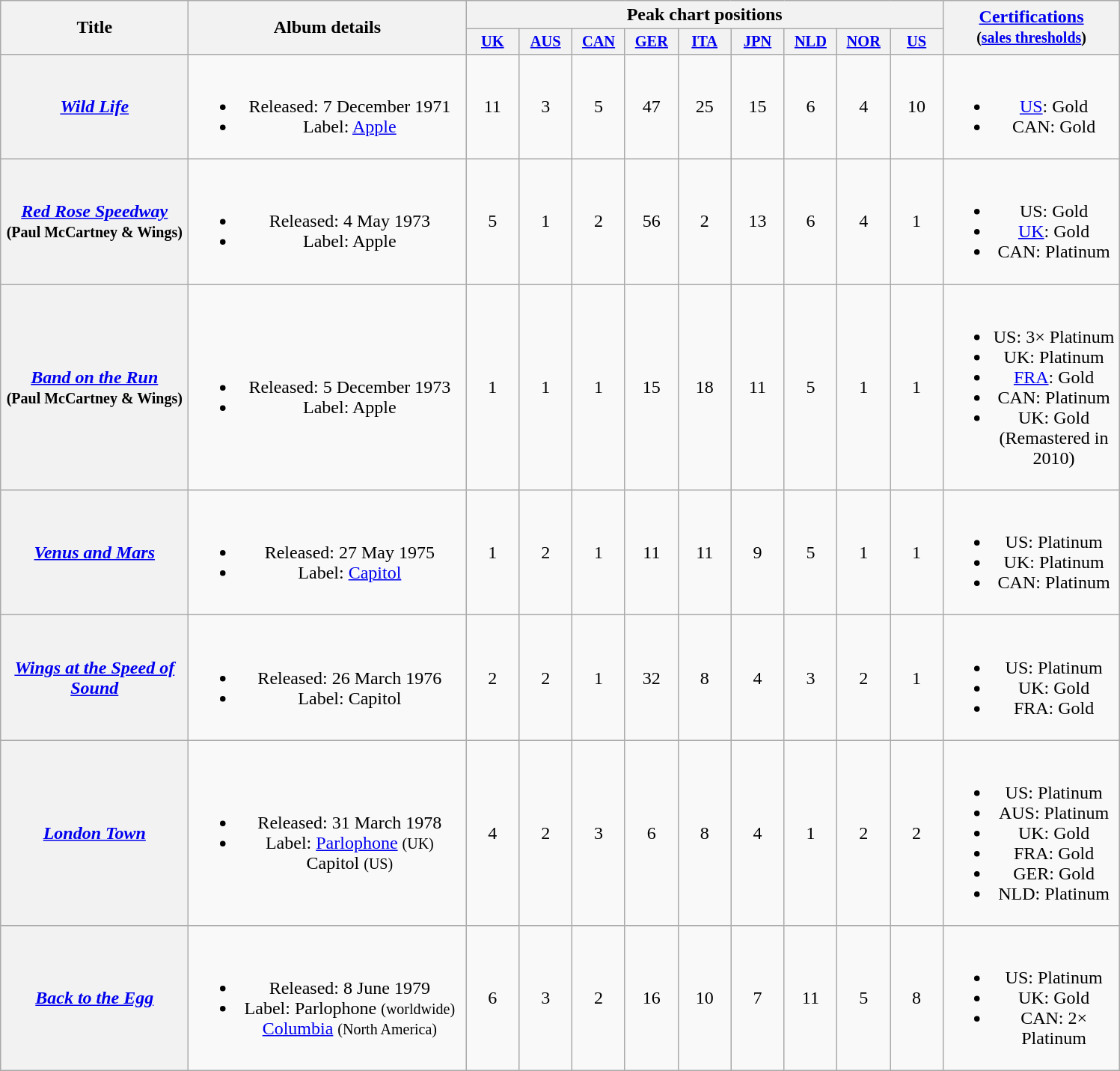<table class="wikitable plainrowheaders" style="text-align:center">
<tr>
<th scope="col" rowspan="2" style="width:10em">Title</th>
<th scope="col" rowspan="2" style="width:15em">Album details</th>
<th scope="col" colspan="9">Peak chart positions</th>
<th scope="col" rowspan="2" width="150"><a href='#'>Certifications</a><br><small>(<a href='#'>sales thresholds</a>)</small></th>
</tr>
<tr>
<th scope="col" style="width:3em;font-size:85%"><a href='#'>UK</a><br></th>
<th scope="col" style="width:3em;font-size:85%"><a href='#'>AUS</a><br></th>
<th scope="col" style="width:3em;font-size:85%"><a href='#'>CAN</a><br></th>
<th scope="col" style="width:3em;font-size:85%"><a href='#'>GER</a><br></th>
<th scope="col" style="width:3em;font-size:85%"><a href='#'>ITA</a><br></th>
<th scope="col" style="width:3em;font-size:85%"><a href='#'>JPN</a><br></th>
<th scope="col" style="width:3em;font-size:85%"><a href='#'>NLD</a><br></th>
<th scope="col" style="width:3em;font-size:85%"><a href='#'>NOR</a><br></th>
<th scope="col" style="width:3em;font-size:85%"><a href='#'>US</a><br></th>
</tr>
<tr>
<th scope="row"><em><a href='#'>Wild Life</a></em></th>
<td><br><ul><li>Released: 7 December 1971</li><li>Label: <a href='#'>Apple</a></li></ul></td>
<td>11</td>
<td>3</td>
<td>5</td>
<td>47</td>
<td>25</td>
<td>15</td>
<td>6</td>
<td>4</td>
<td>10</td>
<td><br><ul><li><a href='#'>US</a>: Gold</li><li>CAN: Gold</li></ul></td>
</tr>
<tr>
<th scope="row"><em><a href='#'>Red Rose Speedway</a></em><br><small>(Paul McCartney & Wings)</small></th>
<td><br><ul><li>Released: 4 May 1973</li><li>Label: Apple</li></ul></td>
<td>5</td>
<td>1</td>
<td>2</td>
<td>56</td>
<td>2</td>
<td>13</td>
<td>6</td>
<td>4</td>
<td>1</td>
<td><br><ul><li>US: Gold</li><li><a href='#'>UK</a>: Gold</li><li>CAN: Platinum</li></ul></td>
</tr>
<tr>
<th scope="row"><em><a href='#'>Band on the Run</a></em><br><small>(Paul McCartney & Wings)</small></th>
<td><br><ul><li>Released: 5 December 1973</li><li>Label: Apple</li></ul></td>
<td>1</td>
<td>1</td>
<td>1</td>
<td>15</td>
<td>18</td>
<td>11</td>
<td>5</td>
<td>1</td>
<td>1</td>
<td><br><ul><li>US: 3× Platinum</li><li>UK: Platinum</li><li><a href='#'>FRA</a>: Gold</li><li>CAN: Platinum</li><li>UK: Gold (Remastered in 2010)</li></ul></td>
</tr>
<tr>
<th scope="row"><em><a href='#'>Venus and Mars</a></em></th>
<td><br><ul><li>Released: 27 May 1975</li><li>Label: <a href='#'>Capitol</a></li></ul></td>
<td>1</td>
<td>2</td>
<td>1</td>
<td>11</td>
<td>11</td>
<td>9</td>
<td>5</td>
<td>1</td>
<td>1</td>
<td><br><ul><li>US: Platinum</li><li>UK: Platinum</li><li>CAN: Platinum</li></ul></td>
</tr>
<tr>
<th scope="row"><em><a href='#'>Wings at the Speed of Sound</a></em></th>
<td><br><ul><li>Released: 26 March 1976</li><li>Label: Capitol</li></ul></td>
<td>2</td>
<td>2</td>
<td>1</td>
<td>32</td>
<td>8</td>
<td>4</td>
<td>3</td>
<td>2</td>
<td>1</td>
<td><br><ul><li>US: Platinum</li><li>UK: Gold</li><li>FRA: Gold</li></ul></td>
</tr>
<tr>
<th scope="row"><em><a href='#'>London Town</a></em></th>
<td><br><ul><li>Released:   31 March 1978</li><li>Label: <a href='#'>Parlophone</a> <small>(UK)</small><br>Capitol <small>(US)</small></li></ul></td>
<td>4</td>
<td>2</td>
<td>3</td>
<td>6</td>
<td>8</td>
<td>4</td>
<td>1</td>
<td>2</td>
<td>2</td>
<td><br><ul><li>US: Platinum</li><li>AUS: Platinum</li><li>UK: Gold</li><li>FRA: Gold</li><li>GER: Gold</li><li>NLD: Platinum</li></ul></td>
</tr>
<tr>
<th scope="row"><em><a href='#'>Back to the Egg</a></em></th>
<td><br><ul><li>Released: 8 June 1979</li><li>Label: Parlophone <small>(worldwide)</small><br><a href='#'>Columbia</a> <small>(North America)</small></li></ul></td>
<td>6</td>
<td>3</td>
<td>2</td>
<td>16</td>
<td>10</td>
<td>7</td>
<td>11</td>
<td>5</td>
<td>8</td>
<td><br><ul><li>US: Platinum</li><li>UK: Gold</li><li>CAN: 2× Platinum</li></ul></td>
</tr>
</table>
